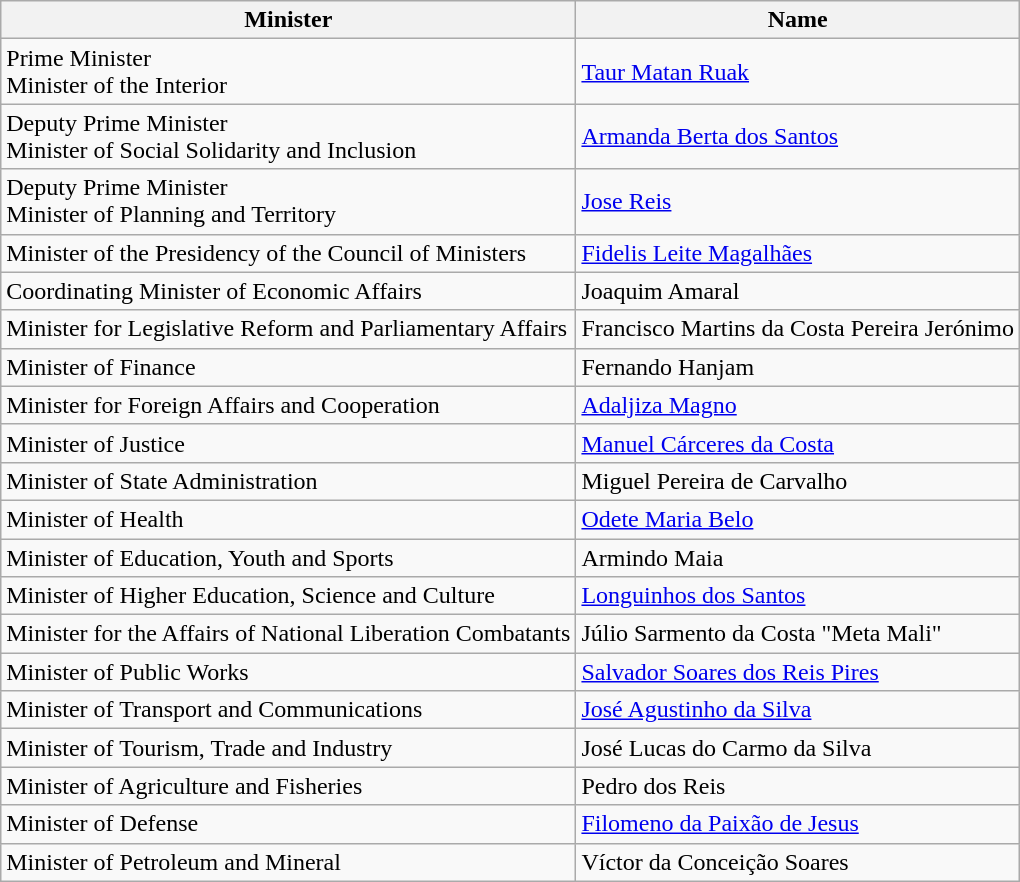<table class="wikitable sortable">
<tr>
<th>Minister</th>
<th>Name</th>
</tr>
<tr>
<td>Prime Minister<br>Minister of the Interior</td>
<td><a href='#'>Taur Matan Ruak</a></td>
</tr>
<tr>
<td>Deputy Prime Minister<br>Minister of Social Solidarity and Inclusion</td>
<td><a href='#'>Armanda Berta dos Santos</a></td>
</tr>
<tr>
<td>Deputy Prime Minister<br>Minister of Planning and Territory</td>
<td><a href='#'>Jose Reis</a></td>
</tr>
<tr>
<td>Minister of the Presidency of the Council of Ministers</td>
<td><a href='#'>Fidelis Leite Magalhães</a></td>
</tr>
<tr>
<td>Coordinating Minister of Economic Affairs</td>
<td>Joaquim Amaral</td>
</tr>
<tr>
<td>Minister for Legislative Reform and Parliamentary Affairs</td>
<td>Francisco Martins da Costa Pereira Jerónimo</td>
</tr>
<tr>
<td>Minister of Finance</td>
<td>Fernando Hanjam</td>
</tr>
<tr>
<td>Minister for Foreign Affairs and Cooperation</td>
<td><a href='#'>Adaljiza Magno</a></td>
</tr>
<tr>
<td>Minister of Justice</td>
<td><a href='#'>Manuel Cárceres da Costa</a></td>
</tr>
<tr>
<td>Minister of State Administration</td>
<td>Miguel Pereira de Carvalho</td>
</tr>
<tr>
<td>Minister of Health</td>
<td><a href='#'>Odete Maria Belo</a></td>
</tr>
<tr>
<td>Minister of Education, Youth and Sports</td>
<td>Armindo Maia</td>
</tr>
<tr>
<td>Minister of Higher Education, Science and Culture</td>
<td><a href='#'>Longuinhos dos Santos</a></td>
</tr>
<tr>
<td>Minister for the Affairs of National Liberation Combatants</td>
<td>Júlio Sarmento da Costa "Meta Mali"</td>
</tr>
<tr>
<td>Minister of Public Works</td>
<td><a href='#'>Salvador Soares dos Reis Pires</a></td>
</tr>
<tr>
<td>Minister of Transport and Communications</td>
<td><a href='#'>José Agustinho da Silva</a></td>
</tr>
<tr>
<td>Minister of Tourism, Trade and Industry</td>
<td>José Lucas do Carmo da Silva</td>
</tr>
<tr>
<td>Minister of Agriculture and Fisheries</td>
<td>Pedro dos Reis</td>
</tr>
<tr>
<td>Minister of Defense</td>
<td><a href='#'>Filomeno da Paixão de Jesus</a></td>
</tr>
<tr>
<td>Minister of Petroleum and Mineral</td>
<td>Víctor da Conceição Soares<br></td>
</tr>
</table>
